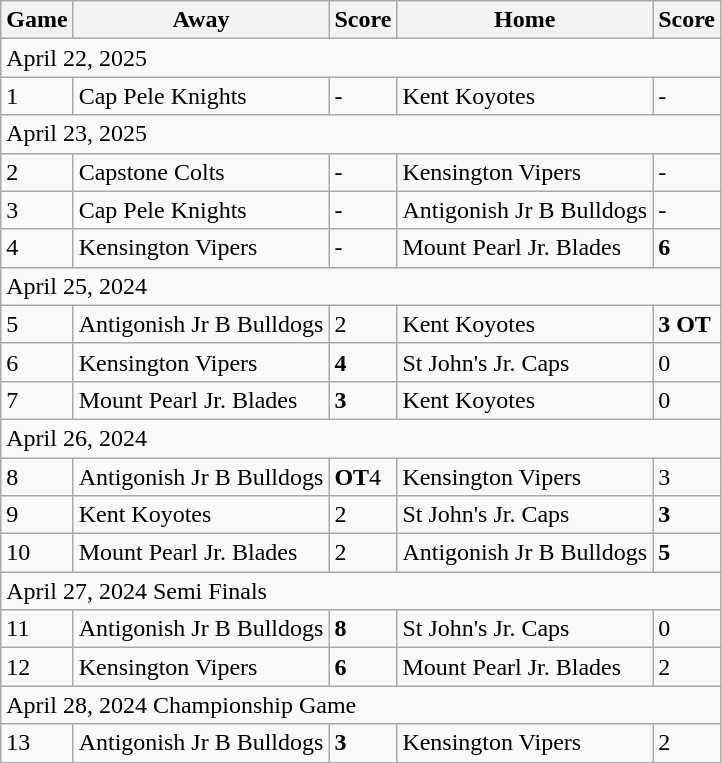<table class="wikitable">
<tr>
<th>Game</th>
<th>Away</th>
<th>Score</th>
<th>Home</th>
<th>Score</th>
</tr>
<tr>
<td colspan="5">April 22, 2025</td>
</tr>
<tr>
<td>1</td>
<td>Cap Pele Knights</td>
<td>-</td>
<td>Kent Koyotes</td>
<td>-</td>
</tr>
<tr>
<td colspan="5">April 23, 2025</td>
</tr>
<tr>
<td>2</td>
<td>Capstone Colts</td>
<td>-</td>
<td>Kensington Vipers</td>
<td>-</td>
</tr>
<tr>
<td>3</td>
<td>Cap Pele Knights</td>
<td>-</td>
<td>Antigonish Jr B Bulldogs</td>
<td>-</td>
</tr>
<tr>
<td>4</td>
<td>Kensington Vipers</td>
<td>-</td>
<td>Mount Pearl Jr. Blades</td>
<td><strong>6</strong></td>
</tr>
<tr>
<td colspan="5">April 25, 2024</td>
</tr>
<tr>
<td>5</td>
<td>Antigonish Jr B Bulldogs</td>
<td>2</td>
<td>Kent Koyotes</td>
<td><strong>3 OT</strong></td>
</tr>
<tr>
<td>6</td>
<td>Kensington Vipers</td>
<td><strong>4</strong></td>
<td>St John's Jr. Caps</td>
<td>0</td>
</tr>
<tr>
<td>7</td>
<td>Mount Pearl Jr. Blades</td>
<td><strong>3</strong></td>
<td>Kent Koyotes</td>
<td>0</td>
</tr>
<tr>
<td colspan="5">April 26, 2024</td>
</tr>
<tr>
<td>8</td>
<td>Antigonish Jr B Bulldogs</td>
<td><strong> OT</strong>4</td>
<td>Kensington Vipers</td>
<td>3</td>
</tr>
<tr>
<td>9</td>
<td>Kent Koyotes</td>
<td>2</td>
<td>St John's Jr. Caps</td>
<td><strong>3</strong></td>
</tr>
<tr>
<td>10</td>
<td>Mount Pearl Jr. Blades</td>
<td>2</td>
<td>Antigonish Jr B Bulldogs</td>
<td><strong>5</strong></td>
</tr>
<tr>
<td colspan="5">April 27, 2024 Semi Finals</td>
</tr>
<tr>
<td>11</td>
<td>Antigonish Jr B Bulldogs</td>
<td><strong>8</strong></td>
<td>St John's Jr. Caps</td>
<td>0</td>
</tr>
<tr>
<td>12</td>
<td>Kensington Vipers</td>
<td><strong>6</strong></td>
<td>Mount Pearl Jr. Blades</td>
<td>2</td>
</tr>
<tr>
<td colspan="5">April 28, 2024 Championship Game</td>
</tr>
<tr>
<td>13</td>
<td>Antigonish Jr B Bulldogs</td>
<td><strong>3</strong></td>
<td>Kensington Vipers</td>
<td>2</td>
</tr>
</table>
